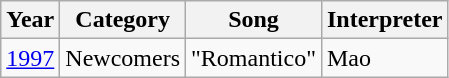<table class=wikitable>
<tr>
<th><div>Year</div></th>
<th><div>Category</div></th>
<th><div>Song</div></th>
<th><div>Interpreter</div></th>
</tr>
<tr>
<td><a href='#'>1997</a></td>
<td>Newcomers</td>
<td>"Romantico"</td>
<td>Mao</td>
</tr>
</table>
